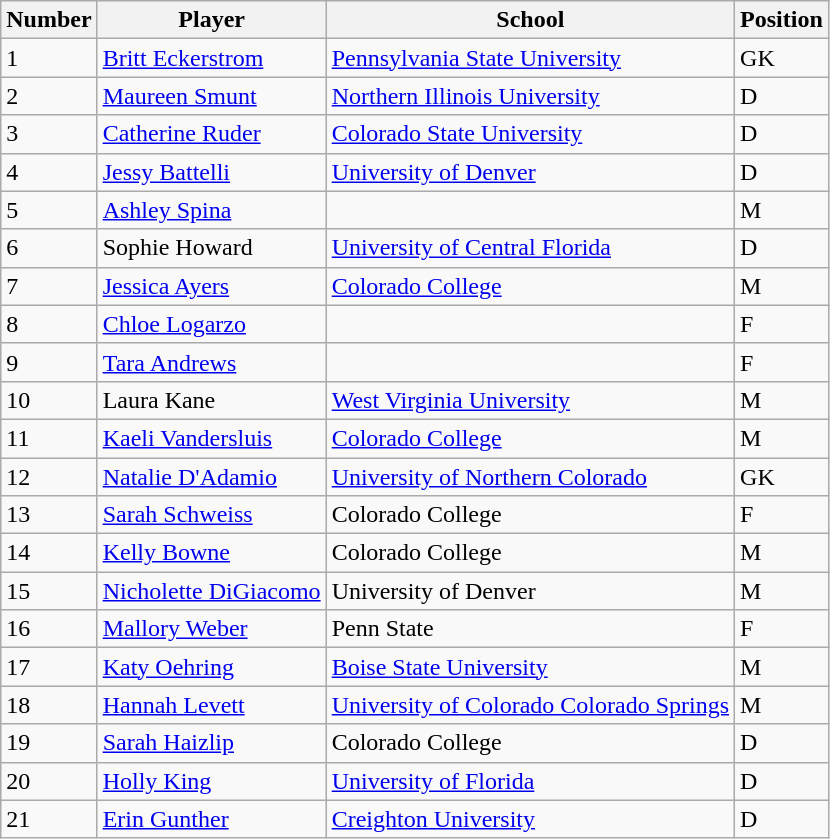<table class="wikitable">
<tr>
<th>Number</th>
<th>Player</th>
<th>School</th>
<th>Position</th>
</tr>
<tr>
<td>1</td>
<td><a href='#'>Britt Eckerstrom</a></td>
<td><a href='#'>Pennsylvania State University</a></td>
<td>GK</td>
</tr>
<tr>
<td>2</td>
<td><a href='#'>Maureen Smunt</a></td>
<td><a href='#'>Northern Illinois University</a></td>
<td>D</td>
</tr>
<tr>
<td>3</td>
<td><a href='#'>Catherine Ruder</a></td>
<td><a href='#'>Colorado State University</a></td>
<td>D</td>
</tr>
<tr>
<td>4</td>
<td><a href='#'>Jessy Battelli</a></td>
<td><a href='#'>University of Denver</a></td>
<td>D</td>
</tr>
<tr>
<td>5</td>
<td><a href='#'>Ashley Spina</a></td>
<td></td>
<td>M</td>
</tr>
<tr>
<td>6</td>
<td>Sophie Howard</td>
<td><a href='#'>University of Central Florida</a></td>
<td>D</td>
</tr>
<tr>
<td>7</td>
<td><a href='#'>Jessica Ayers</a></td>
<td><a href='#'>Colorado College</a></td>
<td>M</td>
</tr>
<tr>
<td>8</td>
<td><a href='#'>Chloe Logarzo</a></td>
<td></td>
<td>F</td>
</tr>
<tr>
<td>9</td>
<td><a href='#'>Tara Andrews</a></td>
<td></td>
<td>F</td>
</tr>
<tr>
<td>10</td>
<td>Laura Kane</td>
<td><a href='#'>West Virginia University</a></td>
<td>M</td>
</tr>
<tr>
<td>11</td>
<td><a href='#'>Kaeli Vandersluis</a></td>
<td><a href='#'>Colorado College</a></td>
<td>M</td>
</tr>
<tr>
<td>12</td>
<td><a href='#'>Natalie D'Adamio</a></td>
<td><a href='#'>University of Northern Colorado</a></td>
<td>GK</td>
</tr>
<tr>
<td>13</td>
<td><a href='#'>Sarah Schweiss</a></td>
<td>Colorado College</td>
<td>F</td>
</tr>
<tr>
<td>14</td>
<td><a href='#'>Kelly Bowne</a></td>
<td>Colorado College</td>
<td>M</td>
</tr>
<tr>
<td>15</td>
<td><a href='#'>Nicholette DiGiacomo</a></td>
<td>University of Denver</td>
<td>M</td>
</tr>
<tr>
<td>16</td>
<td><a href='#'>Mallory Weber</a></td>
<td>Penn State</td>
<td>F</td>
</tr>
<tr>
<td>17</td>
<td><a href='#'>Katy Oehring</a></td>
<td><a href='#'>Boise State University</a></td>
<td>M</td>
</tr>
<tr>
<td>18</td>
<td><a href='#'>Hannah Levett</a></td>
<td><a href='#'>University of Colorado Colorado Springs</a></td>
<td>M</td>
</tr>
<tr>
<td>19</td>
<td><a href='#'>Sarah Haizlip</a></td>
<td>Colorado College</td>
<td>D</td>
</tr>
<tr>
<td>20</td>
<td><a href='#'>Holly King</a></td>
<td><a href='#'>University of Florida</a></td>
<td>D</td>
</tr>
<tr>
<td>21</td>
<td><a href='#'>Erin Gunther</a></td>
<td><a href='#'>Creighton University</a></td>
<td>D</td>
</tr>
</table>
